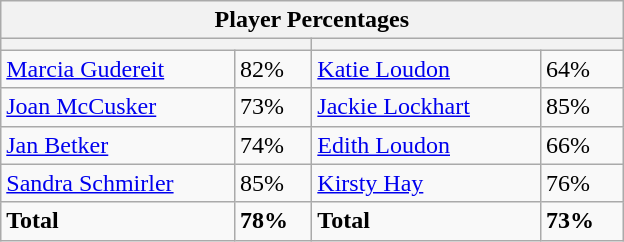<table class="wikitable">
<tr>
<th colspan=4 width=400>Player Percentages</th>
</tr>
<tr>
<th colspan=2 width=200></th>
<th colspan=2 width=200></th>
</tr>
<tr>
<td><a href='#'>Marcia Gudereit</a></td>
<td>82%</td>
<td><a href='#'>Katie Loudon</a></td>
<td>64%</td>
</tr>
<tr>
<td><a href='#'>Joan McCusker</a></td>
<td>73%</td>
<td><a href='#'>Jackie Lockhart</a></td>
<td>85%</td>
</tr>
<tr>
<td><a href='#'>Jan Betker</a></td>
<td>74%</td>
<td><a href='#'>Edith Loudon</a></td>
<td>66%</td>
</tr>
<tr>
<td><a href='#'>Sandra Schmirler</a></td>
<td>85%</td>
<td><a href='#'>Kirsty Hay</a></td>
<td>76%</td>
</tr>
<tr>
<td><strong>Total</strong></td>
<td><strong>78%</strong></td>
<td><strong>Total</strong></td>
<td><strong>73%</strong></td>
</tr>
</table>
